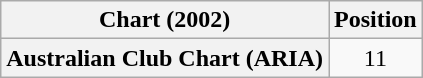<table class="wikitable plainrowheaders" style="text-align:center">
<tr>
<th>Chart (2002)</th>
<th>Position</th>
</tr>
<tr>
<th scope="row">Australian Club Chart (ARIA)</th>
<td>11</td>
</tr>
</table>
